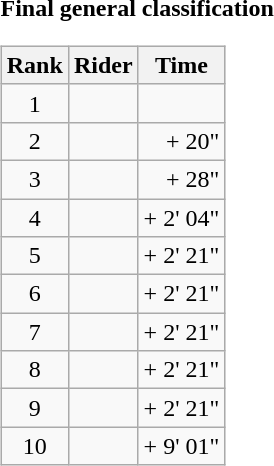<table>
<tr>
<td><strong>Final general classification</strong><br><table class="wikitable">
<tr>
<th scope="col">Rank</th>
<th scope="col">Rider</th>
<th scope="col">Time</th>
</tr>
<tr>
<td style="text-align:center;">1</td>
<td></td>
<td style="text-align:right;"></td>
</tr>
<tr>
<td style="text-align:center;">2</td>
<td></td>
<td style="text-align:right;">+ 20"</td>
</tr>
<tr>
<td style="text-align:center;">3</td>
<td></td>
<td style="text-align:right;">+ 28"</td>
</tr>
<tr>
<td style="text-align:center;">4</td>
<td></td>
<td style="text-align:right;">+ 2' 04"</td>
</tr>
<tr>
<td style="text-align:center;">5</td>
<td></td>
<td style="text-align:right;">+ 2' 21"</td>
</tr>
<tr>
<td style="text-align:center;">6</td>
<td></td>
<td style="text-align:right;">+ 2' 21"</td>
</tr>
<tr>
<td style="text-align:center;">7</td>
<td></td>
<td style="text-align:right;">+ 2' 21"</td>
</tr>
<tr>
<td style="text-align:center;">8</td>
<td></td>
<td style="text-align:right;">+ 2' 21"</td>
</tr>
<tr>
<td style="text-align:center;">9</td>
<td></td>
<td style="text-align:right;">+ 2' 21"</td>
</tr>
<tr>
<td style="text-align:center;">10</td>
<td></td>
<td style="text-align:right;">+ 9' 01"</td>
</tr>
</table>
</td>
</tr>
</table>
